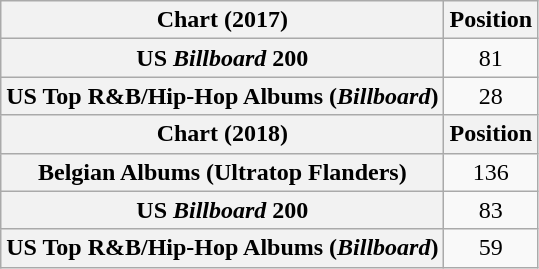<table class="wikitable plainrowheaders" style="text-align:center">
<tr>
<th scope="col">Chart (2017)</th>
<th scope="col">Position</th>
</tr>
<tr>
<th scope="row">US <em>Billboard</em> 200</th>
<td>81</td>
</tr>
<tr>
<th scope="row">US Top R&B/Hip-Hop Albums (<em>Billboard</em>)</th>
<td>28</td>
</tr>
<tr>
<th scope="col">Chart (2018)</th>
<th scope="col">Position</th>
</tr>
<tr>
<th scope="row">Belgian Albums (Ultratop Flanders)</th>
<td>136</td>
</tr>
<tr>
<th scope="row">US <em>Billboard</em> 200</th>
<td>83</td>
</tr>
<tr>
<th scope="row">US Top R&B/Hip-Hop Albums (<em>Billboard</em>)</th>
<td>59</td>
</tr>
</table>
